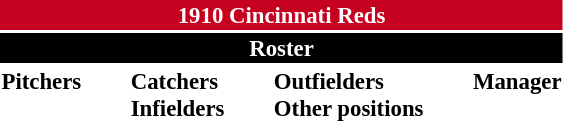<table class="toccolours" style="font-size: 95%;">
<tr>
<th colspan="10" style="background-color: #c6011f; color: white; text-align: center;">1910 Cincinnati Reds</th>
</tr>
<tr>
<td colspan="10" style="background-color: black; color: white; text-align: center;"><strong>Roster</strong></td>
</tr>
<tr>
<td valign="top"><strong>Pitchers</strong><br>













</td>
<td width="25px"></td>
<td valign="top"><strong>Catchers</strong><br>


<strong>Infielders</strong>













</td>
<td width="25px"></td>
<td valign="top"><strong>Outfielders</strong><br>





<strong>Other positions</strong>


</td>
<td width="25px"></td>
<td valign="top"><strong>Manager</strong><br></td>
</tr>
</table>
